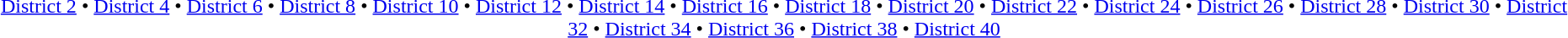<table id=toc class=toc summary=Contents>
<tr>
<td align=center><br><a href='#'>District 2</a> • <a href='#'>District 4</a> • <a href='#'>District 6</a> • <a href='#'>District 8</a> • <a href='#'>District 10</a> • <a href='#'>District 12</a> • <a href='#'>District 14</a> • <a href='#'>District 16</a> • <a href='#'>District 18</a> • <a href='#'>District 20</a> • <a href='#'>District 22</a> • <a href='#'>District 24</a> • <a href='#'>District 26</a> • <a href='#'>District 28</a> • <a href='#'>District 30</a> • <a href='#'>District 32</a> • <a href='#'>District 34</a> • <a href='#'>District 36</a> • <a href='#'>District 38</a> • <a href='#'>District 40</a> </td>
</tr>
</table>
